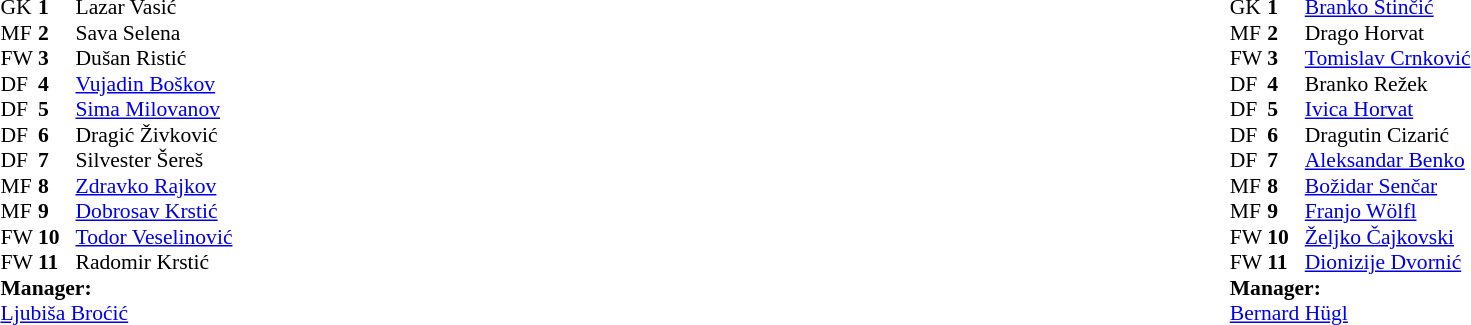<table width="100%">
<tr>
<td valign="top" width="50%"><br><table style="font-size: 90%" cellspacing="0" cellpadding="0">
<tr>
<td colspan="4"></td>
</tr>
<tr>
<th width="25"></th>
<th width="25"></th>
<th width="200"></th>
<th></th>
</tr>
<tr>
<td>GK</td>
<td><strong>1</strong></td>
<td> Lazar Vasić</td>
</tr>
<tr>
<td>MF</td>
<td><strong>2</strong></td>
<td> Sava Selena</td>
</tr>
<tr>
<td>FW</td>
<td><strong>3</strong></td>
<td> Dušan Ristić</td>
</tr>
<tr>
<td>DF</td>
<td><strong>4</strong></td>
<td> <a href='#'>Vujadin Boškov</a></td>
</tr>
<tr>
<td>DF</td>
<td><strong>5</strong></td>
<td> <a href='#'>Sima Milovanov</a></td>
</tr>
<tr>
<td>DF</td>
<td><strong>6</strong></td>
<td> Dragić Živković</td>
</tr>
<tr>
<td>DF</td>
<td><strong>7</strong></td>
<td> Silvester Šereš</td>
</tr>
<tr>
<td>MF</td>
<td><strong>8</strong></td>
<td> <a href='#'>Zdravko Rajkov</a></td>
</tr>
<tr>
<td>MF</td>
<td><strong>9</strong></td>
<td> <a href='#'>Dobrosav Krstić</a></td>
</tr>
<tr>
<td>FW</td>
<td><strong>10</strong></td>
<td> <a href='#'>Todor Veselinović</a></td>
</tr>
<tr>
<td>FW</td>
<td><strong>11</strong></td>
<td> Radomir Krstić</td>
</tr>
<tr>
<td colspan=4><strong>Manager:</strong></td>
</tr>
<tr>
<td colspan="4"> <a href='#'>Ljubiša Broćić</a></td>
</tr>
</table>
</td>
<td valign="top" width="50%"><br><table style="font-size: 90%" cellspacing="0" cellpadding="0" align="center">
<tr>
<td colspan="4"></td>
</tr>
<tr>
<th width="25"></th>
<th width="25"></th>
<th width="200"></th>
<th></th>
</tr>
<tr>
<td>GK</td>
<td><strong>1</strong></td>
<td> <a href='#'>Branko Stinčić</a></td>
</tr>
<tr>
<td>MF</td>
<td><strong>2</strong></td>
<td> Drago Horvat</td>
</tr>
<tr>
<td>FW</td>
<td><strong>3</strong></td>
<td> <a href='#'>Tomislav Crnković</a></td>
</tr>
<tr>
<td>DF</td>
<td><strong>4</strong></td>
<td> Branko Režek</td>
</tr>
<tr>
<td>DF</td>
<td><strong>5</strong></td>
<td> <a href='#'>Ivica Horvat</a></td>
</tr>
<tr>
<td>DF</td>
<td><strong>6</strong></td>
<td> Dragutin Cizarić</td>
</tr>
<tr>
<td>DF</td>
<td><strong>7</strong></td>
<td> <a href='#'>Aleksandar Benko</a></td>
</tr>
<tr>
<td>MF</td>
<td><strong>8</strong></td>
<td> <a href='#'>Božidar Senčar</a></td>
</tr>
<tr>
<td>MF</td>
<td><strong>9</strong></td>
<td> <a href='#'>Franjo Wölfl</a></td>
</tr>
<tr>
<td>FW</td>
<td><strong>10</strong></td>
<td> <a href='#'>Željko Čajkovski</a></td>
</tr>
<tr>
<td>FW</td>
<td><strong>11</strong></td>
<td> <a href='#'>Dionizije Dvornić</a></td>
</tr>
<tr>
<td colspan=4><strong>Manager:</strong></td>
</tr>
<tr>
<td colspan="4"> <a href='#'>Bernard Hügl</a></td>
</tr>
</table>
</td>
</tr>
</table>
